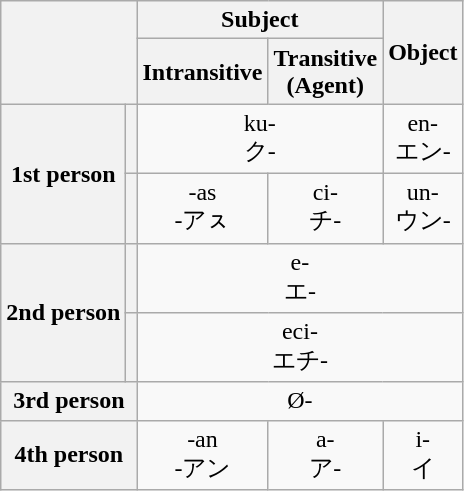<table class="wikitable" style="text-align: center">
<tr>
<th rowspan="2" colspan="2"></th>
<th colspan="2">Subject</th>
<th rowspan="2">Object</th>
</tr>
<tr>
<th>Intransitive</th>
<th>Transitive<br>(Agent)</th>
</tr>
<tr>
<th rowspan="2">1st person</th>
<th></th>
<td colspan="2">ku-<br>ク-</td>
<td>en-<br>エン-</td>
</tr>
<tr>
<th></th>
<td>-as<br>-アㇲ</td>
<td>ci-<br>チ-</td>
<td>un-<br>ウン-</td>
</tr>
<tr>
<th rowspan="2">2nd person</th>
<th></th>
<td colspan="3">e-<br>エ-</td>
</tr>
<tr>
<th></th>
<td colspan="3">eci-<br>エチ-</td>
</tr>
<tr>
<th colspan="2">3rd person</th>
<td colspan="3">Ø-</td>
</tr>
<tr>
<th colspan="2">4th person</th>
<td>-an<br>-アン</td>
<td>a-<br>ア-</td>
<td>i-<br>イ</td>
</tr>
</table>
